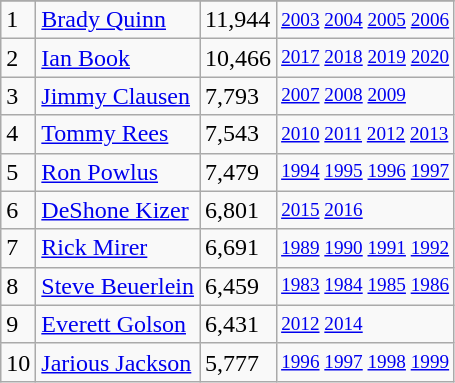<table class="wikitable">
<tr>
</tr>
<tr>
<td>1</td>
<td><a href='#'>Brady Quinn</a></td>
<td><abbr>11,944</abbr></td>
<td style="font-size:80%;"><a href='#'>2003</a> <a href='#'>2004</a> <a href='#'>2005</a> <a href='#'>2006</a></td>
</tr>
<tr>
<td>2</td>
<td><a href='#'>Ian Book</a></td>
<td><abbr>10,466</abbr></td>
<td style="font-size:80%;"><a href='#'>2017</a> <a href='#'>2018</a> <a href='#'>2019</a> <a href='#'>2020</a></td>
</tr>
<tr>
<td>3</td>
<td><a href='#'>Jimmy Clausen</a></td>
<td><abbr>7,793</abbr></td>
<td style="font-size:80%;"><a href='#'>2007</a> <a href='#'>2008</a> <a href='#'>2009</a></td>
</tr>
<tr>
<td>4</td>
<td><a href='#'>Tommy Rees</a></td>
<td><abbr>7,543</abbr></td>
<td style="font-size:80%;"><a href='#'>2010</a> <a href='#'>2011</a> <a href='#'>2012</a> <a href='#'>2013</a></td>
</tr>
<tr>
<td>5</td>
<td><a href='#'>Ron Powlus</a></td>
<td><abbr>7,479</abbr></td>
<td style="font-size:80%;"><a href='#'>1994</a> <a href='#'>1995</a> <a href='#'>1996</a> <a href='#'>1997</a></td>
</tr>
<tr>
<td>6</td>
<td><a href='#'>DeShone Kizer</a></td>
<td><abbr>6,801</abbr></td>
<td style="font-size:80%;"><a href='#'>2015</a> <a href='#'>2016</a></td>
</tr>
<tr>
<td>7</td>
<td><a href='#'>Rick Mirer</a></td>
<td><abbr>6,691</abbr></td>
<td style="font-size:80%;"><a href='#'>1989</a> <a href='#'>1990</a> <a href='#'>1991</a> <a href='#'>1992</a></td>
</tr>
<tr>
<td>8</td>
<td><a href='#'>Steve Beuerlein</a></td>
<td><abbr>6,459</abbr></td>
<td style="font-size:80%;"><a href='#'>1983</a> <a href='#'>1984</a> <a href='#'>1985</a> <a href='#'>1986</a></td>
</tr>
<tr>
<td>9</td>
<td><a href='#'>Everett Golson</a></td>
<td><abbr>6,431</abbr></td>
<td style="font-size:80%;"><a href='#'>2012</a> <a href='#'>2014</a></td>
</tr>
<tr>
<td>10</td>
<td><a href='#'>Jarious Jackson</a></td>
<td><abbr>5,777</abbr></td>
<td style="font-size:80%;"><a href='#'>1996</a> <a href='#'>1997</a> <a href='#'>1998</a> <a href='#'>1999</a></td>
</tr>
</table>
